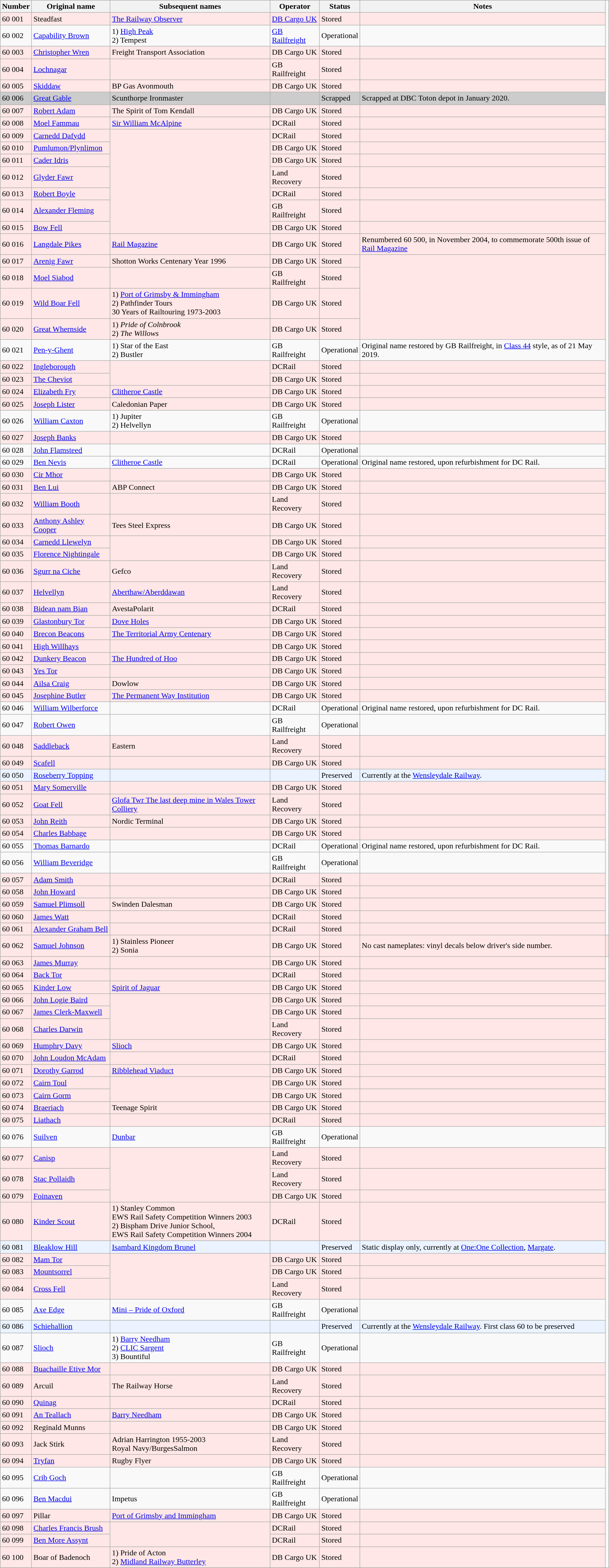<table class=wikitable>
<tr>
<th>Number</th>
<th>Original name</th>
<th>Subsequent names</th>
<th>Operator</th>
<th>Status</th>
<th>Notes</th>
</tr>
<tr bgcolor=#fee7e6>
<td>60 001</td>
<td>Steadfast</td>
<td><a href='#'>The Railway Observer</a></td>
<td><a href='#'>DB Cargo UK</a></td>
<td>Stored</td>
<td></td>
</tr>
<tr>
<td>60 002</td>
<td><a href='#'>Capability Brown</a></td>
<td>1) <a href='#'>High Peak</a><br>2) Tempest</td>
<td><a href='#'>GB Railfreight</a></td>
<td>Operational</td>
<td></td>
</tr>
<tr bgcolor=#fee7e6>
<td>60 003</td>
<td><a href='#'>Christopher Wren</a></td>
<td>Freight Transport Association</td>
<td>DB Cargo UK</td>
<td>Stored</td>
<td></td>
</tr>
<tr bgcolor=#fee7e6>
<td>60 004</td>
<td><a href='#'>Lochnagar</a></td>
<td></td>
<td>GB Railfreight</td>
<td>Stored</td>
<td></td>
</tr>
<tr bgcolor=#fee7e6>
<td>60 005</td>
<td><a href='#'>Skiddaw</a></td>
<td>BP Gas Avonmouth</td>
<td>DB Cargo UK</td>
<td>Stored</td>
<td></td>
</tr>
<tr bgcolor=#cccccc>
<td>60 006</td>
<td><a href='#'>Great Gable</a></td>
<td>Scunthorpe Ironmaster</td>
<td></td>
<td>Scrapped</td>
<td>Scrapped at DBC Toton depot in January 2020.</td>
</tr>
<tr bgcolor=#fee7e6>
<td>60 007</td>
<td><a href='#'>Robert Adam</a></td>
<td>The Spirit of Tom Kendall</td>
<td>DB Cargo UK</td>
<td>Stored</td>
<td></td>
</tr>
<tr bgcolor=#fee7e6>
<td>60 008</td>
<td><a href='#'>Moel Fammau</a></td>
<td><a href='#'>Sir William McAlpine</a></td>
<td>DCRail</td>
<td>Stored</td>
<td></td>
</tr>
<tr bgcolor=#fee7e6>
<td>60 009</td>
<td><a href='#'>Carnedd Dafydd</a></td>
<td rowspan="7"></td>
<td>DCRail</td>
<td>Stored</td>
<td></td>
</tr>
<tr bgcolor=#fee7e6>
<td>60 010</td>
<td><a href='#'>Pumlumon/Plynlimon</a></td>
<td>DB Cargo UK</td>
<td>Stored</td>
<td></td>
</tr>
<tr bgcolor=#fee7e6>
<td>60 011</td>
<td><a href='#'>Cader Idris</a></td>
<td>DB Cargo UK</td>
<td>Stored</td>
<td></td>
</tr>
<tr bgcolor=#fee7e6>
<td>60 012</td>
<td><a href='#'>Glyder Fawr</a></td>
<td>Land Recovery</td>
<td>Stored</td>
<td></td>
</tr>
<tr bgcolor=#fee7e6>
<td>60 013</td>
<td><a href='#'>Robert Boyle</a></td>
<td>DCRail</td>
<td>Stored</td>
<td></td>
</tr>
<tr bgcolor=#fee7e6>
<td>60 014</td>
<td><a href='#'>Alexander Fleming</a></td>
<td>GB Railfreight</td>
<td>Stored</td>
<td></td>
</tr>
<tr bgcolor=#fee7e6>
<td>60 015</td>
<td><a href='#'>Bow Fell</a></td>
<td>DB Cargo UK</td>
<td>Stored</td>
<td></td>
</tr>
<tr bgcolor=#fee7e6>
<td>60 016</td>
<td><a href='#'>Langdale Pikes</a></td>
<td><a href='#'>Rail Magazine</a></td>
<td>DB Cargo UK</td>
<td>Stored</td>
<td>Renumbered 60 500, in November 2004, to commemorate 500th issue of <a href='#'>Rail Magazine</a></td>
</tr>
<tr bgcolor=#fee7e6>
<td>60 017</td>
<td><a href='#'>Arenig Fawr</a></td>
<td>Shotton Works Centenary Year 1996</td>
<td>DB Cargo UK</td>
<td>Stored</td>
<td rowspan="4"></td>
</tr>
<tr bgcolor=#fee7e6>
<td>60 018</td>
<td><a href='#'>Moel Siabod</a></td>
<td></td>
<td>GB Railfreight</td>
<td>Stored</td>
</tr>
<tr bgcolor=#fee7e6>
<td>60 019</td>
<td><a href='#'>Wild Boar Fell</a></td>
<td>1) <a href='#'>Port of Grimsby & Immingham</a><br>2) Pathfinder Tours<br>30 Years of Railtouring 1973-2003</td>
<td>DB Cargo UK</td>
<td>Stored</td>
</tr>
<tr bgcolor=#fee7e6>
<td>60 020</td>
<td><a href='#'>Great Whernside</a></td>
<td>1) <em>Pride of Colnbrook</em><br>2) <em>The Willows</em></td>
<td>DB Cargo UK</td>
<td>Stored</td>
</tr>
<tr>
<td>60 021</td>
<td><a href='#'>Pen-y-Ghent</a></td>
<td>1) Star of the East <br>2) Bustler</td>
<td>GB Railfreight</td>
<td>Operational</td>
<td>Original name restored by GB Railfreight, in <a href='#'>Class 44</a> style, as of 21 May 2019.</td>
</tr>
<tr bgcolor=#fee7e6>
<td>60 022</td>
<td><a href='#'>Ingleborough</a></td>
<td rowspan="2"></td>
<td>DCRail</td>
<td>Stored</td>
<td></td>
</tr>
<tr bgcolor=#fee7e6>
<td>60 023</td>
<td><a href='#'>The Cheviot</a></td>
<td>DB Cargo UK</td>
<td>Stored</td>
<td></td>
</tr>
<tr bgcolor=#fee7e6>
<td>60 024</td>
<td><a href='#'>Elizabeth Fry</a></td>
<td><a href='#'>Clitheroe Castle</a></td>
<td>DB Cargo UK</td>
<td>Stored</td>
<td></td>
</tr>
<tr bgcolor=#fee7e6>
<td>60 025</td>
<td><a href='#'>Joseph Lister</a></td>
<td>Caledonian Paper</td>
<td>DB Cargo UK</td>
<td>Stored</td>
<td></td>
</tr>
<tr>
<td>60 026</td>
<td><a href='#'>William Caxton</a></td>
<td>1) Jupiter <br>2) Helvellyn</td>
<td>GB Railfreight</td>
<td>Operational</td>
<td></td>
</tr>
<tr bgcolor=#fee7e6>
<td>60 027</td>
<td><a href='#'>Joseph Banks</a></td>
<td></td>
<td>DB Cargo UK</td>
<td>Stored</td>
<td></td>
</tr>
<tr>
<td>60 028</td>
<td><a href='#'>John Flamsteed</a></td>
<td></td>
<td>DCRail</td>
<td>Operational</td>
<td></td>
</tr>
<tr>
<td>60 029</td>
<td><a href='#'>Ben Nevis</a></td>
<td><a href='#'>Clitheroe Castle</a></td>
<td>DCRail</td>
<td>Operational</td>
<td>Original name restored, upon refurbishment for DC Rail.</td>
</tr>
<tr bgcolor=#fee7e6>
<td>60 030</td>
<td><a href='#'>Cir Mhor</a></td>
<td></td>
<td>DB Cargo UK</td>
<td>Stored</td>
<td></td>
</tr>
<tr bgcolor=#fee7e6>
<td>60 031</td>
<td><a href='#'>Ben Lui</a></td>
<td>ABP Connect</td>
<td>DB Cargo UK</td>
<td>Stored</td>
<td></td>
</tr>
<tr bgcolor=#fee7e6>
<td>60 032</td>
<td><a href='#'>William Booth</a></td>
<td></td>
<td>Land Recovery</td>
<td>Stored</td>
<td></td>
</tr>
<tr bgcolor=#fee7e6>
<td>60 033</td>
<td><a href='#'>Anthony Ashley Cooper</a></td>
<td>Tees Steel Express</td>
<td>DB Cargo UK</td>
<td>Stored</td>
<td></td>
</tr>
<tr bgcolor=#fee7e6>
<td>60 034</td>
<td><a href='#'>Carnedd Llewelyn</a></td>
<td rowspan="2"></td>
<td>DB Cargo UK</td>
<td>Stored</td>
<td></td>
</tr>
<tr bgcolor=#fee7e6>
<td>60 035</td>
<td><a href='#'>Florence Nightingale</a></td>
<td>DB Cargo UK</td>
<td>Stored</td>
<td></td>
</tr>
<tr bgcolor=#fee7e6>
<td>60 036</td>
<td><a href='#'>Sgurr na Ciche</a></td>
<td>Gefco</td>
<td>Land Recovery</td>
<td>Stored</td>
<td></td>
</tr>
<tr bgcolor=#fee7e6>
<td>60 037</td>
<td><a href='#'>Helvellyn</a></td>
<td><a href='#'>Aberthaw/Aberddawan</a></td>
<td>Land Recovery</td>
<td>Stored</td>
<td></td>
</tr>
<tr bgcolor=#fee7e6>
<td>60 038</td>
<td><a href='#'>Bidean nam Bian</a></td>
<td>AvestaPolarit</td>
<td>DCRail</td>
<td>Stored</td>
<td></td>
</tr>
<tr bgcolor=#fee7e6>
<td>60 039</td>
<td><a href='#'>Glastonbury Tor</a></td>
<td><a href='#'>Dove Holes</a></td>
<td>DB Cargo UK</td>
<td>Stored</td>
<td></td>
</tr>
<tr bgcolor=#fee7e6>
<td>60 040</td>
<td><a href='#'>Brecon Beacons</a></td>
<td><a href='#'>The Territorial Army Centenary</a></td>
<td>DB Cargo UK</td>
<td>Stored</td>
<td></td>
</tr>
<tr bgcolor=#fee7e6>
<td>60 041</td>
<td><a href='#'>High Willhays</a></td>
<td></td>
<td>DB Cargo UK</td>
<td>Stored</td>
<td></td>
</tr>
<tr bgcolor=#fee7e6>
<td>60 042</td>
<td><a href='#'>Dunkery Beacon</a></td>
<td><a href='#'>The Hundred of Hoo</a></td>
<td>DB Cargo UK</td>
<td>Stored</td>
<td></td>
</tr>
<tr bgcolor=#fee7e6>
<td>60 043</td>
<td><a href='#'>Yes Tor</a></td>
<td></td>
<td>DB Cargo UK</td>
<td>Stored</td>
<td></td>
</tr>
<tr bgcolor=#fee7e6>
<td>60 044</td>
<td><a href='#'>Ailsa Craig</a></td>
<td>Dowlow</td>
<td>DB Cargo UK</td>
<td>Stored</td>
<td></td>
</tr>
<tr bgcolor=#fee7e6>
<td>60 045</td>
<td><a href='#'>Josephine Butler</a></td>
<td><a href='#'>The Permanent Way Institution</a></td>
<td>DB Cargo UK</td>
<td>Stored</td>
<td></td>
</tr>
<tr>
<td>60 046</td>
<td><a href='#'>William Wilberforce</a></td>
<td></td>
<td>DCRail</td>
<td>Operational</td>
<td>Original name restored, upon refurbishment for DC Rail.</td>
</tr>
<tr>
<td>60 047</td>
<td><a href='#'>Robert Owen</a></td>
<td></td>
<td>GB Railfreight</td>
<td>Operational</td>
<td></td>
</tr>
<tr bgcolor=#fee7e6>
<td>60 048</td>
<td><a href='#'>Saddleback</a></td>
<td>Eastern</td>
<td>Land Recovery</td>
<td>Stored</td>
<td></td>
</tr>
<tr bgcolor=#fee7e6>
<td>60 049</td>
<td><a href='#'>Scafell</a></td>
<td></td>
<td>DB Cargo UK</td>
<td>Stored</td>
<td></td>
</tr>
<tr bgcolor=#eaf3ff>
<td>60 050</td>
<td><a href='#'>Roseberry Topping</a></td>
<td></td>
<td></td>
<td>Preserved</td>
<td>Currently at the <a href='#'>Wensleydale Railway</a>.</td>
</tr>
<tr bgcolor=#fee7e6>
<td>60 051</td>
<td><a href='#'>Mary Somerville</a></td>
<td></td>
<td>DB Cargo UK</td>
<td>Stored</td>
<td></td>
</tr>
<tr bgcolor=#fee7e6>
<td>60 052</td>
<td><a href='#'>Goat Fell</a></td>
<td><a href='#'>Glofa Twr The last deep mine in Wales Tower Colliery</a></td>
<td>Land Recovery</td>
<td>Stored</td>
<td></td>
</tr>
<tr bgcolor=#fee7e6>
<td>60 053</td>
<td><a href='#'>John Reith</a></td>
<td>Nordic Terminal</td>
<td>DB Cargo UK</td>
<td>Stored</td>
<td></td>
</tr>
<tr bgcolor=#fee7e6>
<td>60 054</td>
<td><a href='#'>Charles Babbage</a></td>
<td></td>
<td>DB Cargo UK</td>
<td>Stored</td>
<td></td>
</tr>
<tr>
<td>60 055</td>
<td><a href='#'>Thomas Barnardo</a></td>
<td></td>
<td>DCRail</td>
<td>Operational</td>
<td>Original name restored, upon refurbishment for DC Rail.</td>
</tr>
<tr>
<td>60 056</td>
<td><a href='#'>William Beveridge</a></td>
<td></td>
<td>GB Railfreight</td>
<td>Operational</td>
<td></td>
</tr>
<tr bgcolor=#fee7e6>
<td>60 057</td>
<td><a href='#'>Adam Smith</a></td>
<td></td>
<td>DCRail</td>
<td>Stored</td>
<td></td>
</tr>
<tr bgcolor=#fee7e6>
<td>60 058</td>
<td><a href='#'>John Howard</a></td>
<td></td>
<td>DB Cargo UK</td>
<td>Stored</td>
<td></td>
</tr>
<tr bgcolor=#fee7e6>
<td>60 059</td>
<td><a href='#'>Samuel Plimsoll</a></td>
<td>Swinden Dalesman</td>
<td>DB Cargo UK</td>
<td>Stored</td>
<td></td>
</tr>
<tr bgcolor=#fee7e6>
<td>60 060</td>
<td><a href='#'>James Watt</a></td>
<td></td>
<td>DCRail</td>
<td>Stored</td>
<td></td>
</tr>
<tr bgcolor=#fee7e6>
<td>60 061</td>
<td><a href='#'>Alexander Graham Bell</a></td>
<td></td>
<td>DCRail</td>
<td>Stored</td>
<td></td>
</tr>
<tr bgcolor=#fee7e6>
<td>60 062</td>
<td><a href='#'>Samuel Johnson</a></td>
<td>1) Stainless Pioneer <br>2) Sonia</td>
<td>DB Cargo UK</td>
<td>Stored</td>
<td>No cast nameplates: vinyl decals below driver's side number.</td>
<td></td>
</tr>
<tr bgcolor=#fee7e6>
<td>60 063</td>
<td><a href='#'>James Murray</a></td>
<td></td>
<td>DB Cargo UK</td>
<td>Stored</td>
<td></td>
</tr>
<tr bgcolor=#fee7e6>
<td>60 064</td>
<td><a href='#'>Back Tor</a></td>
<td></td>
<td>DCRail</td>
<td>Stored</td>
<td></td>
</tr>
<tr bgcolor=#fee7e6>
<td>60 065</td>
<td><a href='#'>Kinder Low</a></td>
<td><a href='#'>Spirit of Jaguar</a></td>
<td>DB Cargo UK</td>
<td>Stored</td>
<td></td>
</tr>
<tr bgcolor=#fee7e6>
<td>60 066</td>
<td><a href='#'>John Logie Baird</a></td>
<td rowspan="3"></td>
<td>DB Cargo UK</td>
<td>Stored</td>
<td></td>
</tr>
<tr bgcolor=#fee7e6>
<td>60 067</td>
<td><a href='#'>James Clerk-Maxwell</a></td>
<td>DB Cargo UK</td>
<td>Stored</td>
<td></td>
</tr>
<tr bgcolor=#fee7e6>
<td>60 068</td>
<td><a href='#'>Charles Darwin</a></td>
<td>Land Recovery</td>
<td>Stored</td>
<td></td>
</tr>
<tr bgcolor=#fee7e6>
<td>60 069</td>
<td><a href='#'>Humphry Davy</a></td>
<td><a href='#'>Slioch</a></td>
<td>DB Cargo UK</td>
<td>Stored</td>
<td></td>
</tr>
<tr bgcolor=#fee7e6>
<td>60 070</td>
<td><a href='#'>John Loudon McAdam</a></td>
<td></td>
<td>DCRail</td>
<td>Stored</td>
<td></td>
</tr>
<tr bgcolor=#fee7e6>
<td>60 071</td>
<td><a href='#'>Dorothy Garrod</a></td>
<td><a href='#'>Ribblehead Viaduct</a></td>
<td>DB Cargo UK</td>
<td>Stored</td>
<td></td>
</tr>
<tr bgcolor=#fee7e6>
<td>60 072</td>
<td><a href='#'>Cairn Toul</a></td>
<td rowspan="2"></td>
<td>DB Cargo UK</td>
<td>Stored</td>
<td></td>
</tr>
<tr bgcolor=#fee7e6>
<td>60 073</td>
<td><a href='#'>Cairn Gorm</a></td>
<td>DB Cargo UK</td>
<td>Stored</td>
<td></td>
</tr>
<tr bgcolor=#fee7e6>
<td>60 074</td>
<td><a href='#'>Braeriach</a></td>
<td>Teenage Spirit</td>
<td>DB Cargo UK</td>
<td>Stored</td>
<td></td>
</tr>
<tr bgcolor=#fee7e6>
<td>60 075</td>
<td><a href='#'>Liathach</a></td>
<td></td>
<td>DCRail</td>
<td>Stored</td>
<td></td>
</tr>
<tr>
<td>60 076</td>
<td><a href='#'>Suilven</a></td>
<td><a href='#'>Dunbar</a></td>
<td>GB Railfreight</td>
<td>Operational</td>
<td></td>
</tr>
<tr bgcolor=#fee7e6>
<td>60 077</td>
<td><a href='#'>Canisp</a></td>
<td rowspan="3"></td>
<td>Land Recovery</td>
<td>Stored</td>
<td></td>
</tr>
<tr bgcolor=#fee7e6>
<td>60 078</td>
<td><a href='#'>Stac Pollaidh</a></td>
<td>Land Recovery</td>
<td>Stored</td>
<td></td>
</tr>
<tr bgcolor=#fee7e6>
<td>60 079</td>
<td><a href='#'>Foinaven</a></td>
<td>DB Cargo UK</td>
<td>Stored</td>
<td></td>
</tr>
<tr bgcolor=#fee7e6>
<td>60 080</td>
<td><a href='#'>Kinder Scout</a></td>
<td>1) Stanley Common<br>EWS Rail Safety Competition Winners 2003<br>2) Bispham Drive Junior School,<br>EWS Rail Safety Competition Winners 2004</td>
<td>DCRail</td>
<td>Stored</td>
<td></td>
</tr>
<tr bgcolor=#eaf3ff>
<td>60 081</td>
<td><a href='#'>Bleaklow Hill</a></td>
<td><a href='#'>Isambard Kingdom Brunel</a></td>
<td></td>
<td>Preserved</td>
<td>Static display only, currently at <a href='#'>One:One Collection</a>, <a href='#'>Margate</a>.</td>
</tr>
<tr bgcolor=#fee7e6>
<td>60 082</td>
<td><a href='#'>Mam Tor</a></td>
<td rowspan="3"></td>
<td>DB Cargo UK</td>
<td>Stored</td>
<td></td>
</tr>
<tr bgcolor=#fee7e6>
<td>60 083</td>
<td><a href='#'>Mountsorrel</a></td>
<td>DB Cargo UK</td>
<td>Stored</td>
<td></td>
</tr>
<tr bgcolor=#fee7e6>
<td>60 084</td>
<td><a href='#'>Cross Fell</a></td>
<td>Land Recovery</td>
<td>Stored</td>
<td></td>
</tr>
<tr>
<td>60 085</td>
<td><a href='#'>Axe Edge</a></td>
<td><a href='#'>Mini – Pride of Oxford</a></td>
<td>GB Railfreight</td>
<td>Operational</td>
<td></td>
</tr>
<tr bgcolor=#eaf3ff>
<td>60 086</td>
<td><a href='#'>Schiehallion</a></td>
<td></td>
<td></td>
<td>Preserved</td>
<td>Currently at the <a href='#'>Wensleydale Railway</a>. First class 60 to be preserved</td>
</tr>
<tr>
<td>60 087</td>
<td><a href='#'>Slioch</a></td>
<td>1) <a href='#'>Barry Needham</a><br>2) <a href='#'>CLIC Sargent</a><br>3) Bountiful</td>
<td>GB Railfreight</td>
<td>Operational</td>
<td></td>
</tr>
<tr bgcolor=#fee7e6>
<td>60 088</td>
<td><a href='#'>Buachaille Etive Mor</a></td>
<td></td>
<td>DB Cargo UK</td>
<td>Stored</td>
<td></td>
</tr>
<tr bgcolor=#fee7e6>
<td>60 089</td>
<td>Arcuil</td>
<td>The Railway Horse</td>
<td>Land Recovery</td>
<td>Stored</td>
<td></td>
</tr>
<tr bgcolor=#fee7e6>
<td>60 090</td>
<td><a href='#'>Quinag</a></td>
<td></td>
<td>DCRail</td>
<td>Stored</td>
<td></td>
</tr>
<tr bgcolor=#fee7e6>
<td>60 091</td>
<td><a href='#'>An Teallach</a></td>
<td><a href='#'>Barry Needham</a></td>
<td>DB Cargo UK</td>
<td>Stored</td>
<td></td>
</tr>
<tr bgcolor=#fee7e6>
<td>60 092</td>
<td>Reginald Munns</td>
<td></td>
<td>DB Cargo UK</td>
<td>Stored</td>
<td></td>
</tr>
<tr bgcolor=#fee7e6>
<td>60 093</td>
<td>Jack Stirk</td>
<td>Adrian Harrington 1955-2003<br> Royal Navy/BurgesSalmon</td>
<td>Land Recovery</td>
<td>Stored</td>
<td></td>
</tr>
<tr bgcolor=#fee7e6>
<td>60 094</td>
<td><a href='#'>Tryfan</a></td>
<td>Rugby Flyer</td>
<td>DB Cargo UK</td>
<td>Stored</td>
<td></td>
</tr>
<tr>
<td>60 095</td>
<td><a href='#'>Crib Goch</a></td>
<td></td>
<td>GB Railfreight</td>
<td>Operational</td>
<td></td>
</tr>
<tr>
<td>60 096</td>
<td><a href='#'>Ben Macdui</a></td>
<td>Impetus</td>
<td>GB Railfreight</td>
<td>Operational</td>
<td></td>
</tr>
<tr bgcolor=#fee7e6>
<td>60 097</td>
<td>Pillar</td>
<td><a href='#'>Port of Grimsby and Immingham</a></td>
<td>DB Cargo UK</td>
<td>Stored</td>
<td></td>
</tr>
<tr bgcolor=#fee7e6>
<td>60 098</td>
<td><a href='#'>Charles Francis Brush</a></td>
<td rowspan="2"></td>
<td>DCRail</td>
<td>Stored</td>
<td></td>
</tr>
<tr bgcolor=#fee7e6>
<td>60 099</td>
<td><a href='#'>Ben More Assynt</a></td>
<td>DCRail</td>
<td>Stored</td>
<td></td>
</tr>
<tr bgcolor=#fee7e6>
<td>60 100</td>
<td>Boar of Badenoch</td>
<td>1) Pride of Acton<br>2) <a href='#'>Midland Railway Butterley</a></td>
<td>DB Cargo UK</td>
<td>Stored</td>
<td></td>
</tr>
<tr>
</tr>
</table>
